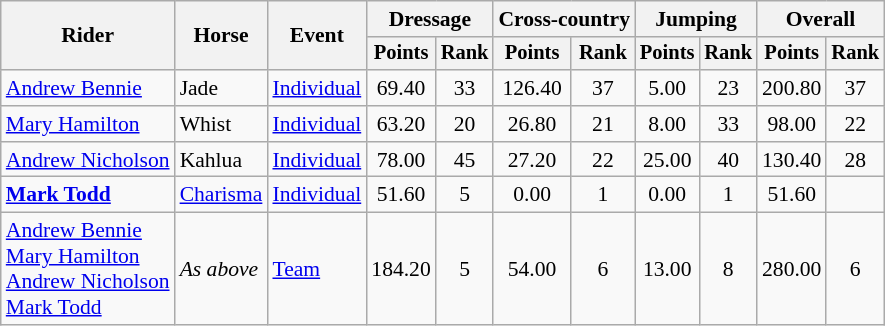<table class=wikitable style="font-size:90%">
<tr>
<th rowspan=2>Rider</th>
<th rowspan=2>Horse</th>
<th rowspan=2>Event</th>
<th colspan=2>Dressage</th>
<th colspan=2>Cross-country</th>
<th colspan=2>Jumping</th>
<th colspan=2>Overall</th>
</tr>
<tr style="font-size:95%">
<th>Points</th>
<th>Rank</th>
<th>Points</th>
<th>Rank</th>
<th>Points</th>
<th>Rank</th>
<th>Points</th>
<th>Rank</th>
</tr>
<tr align=center>
<td align=left><a href='#'>Andrew Bennie</a></td>
<td align=left>Jade</td>
<td align=left><a href='#'>Individual</a></td>
<td>69.40</td>
<td>33</td>
<td>126.40</td>
<td>37</td>
<td>5.00</td>
<td>23</td>
<td>200.80</td>
<td>37</td>
</tr>
<tr align=center>
<td align=left><a href='#'>Mary Hamilton</a></td>
<td align=left>Whist</td>
<td align=left><a href='#'>Individual</a></td>
<td>63.20</td>
<td>20</td>
<td>26.80</td>
<td>21</td>
<td>8.00</td>
<td>33</td>
<td>98.00</td>
<td>22</td>
</tr>
<tr align=center>
<td align=left><a href='#'>Andrew Nicholson</a></td>
<td align=left>Kahlua</td>
<td align=left><a href='#'>Individual</a></td>
<td>78.00</td>
<td>45</td>
<td>27.20</td>
<td>22</td>
<td>25.00</td>
<td>40</td>
<td>130.40</td>
<td>28</td>
</tr>
<tr align=center>
<td align=left><strong><a href='#'>Mark Todd</a></strong></td>
<td align=left><a href='#'>Charisma</a></td>
<td align=left><a href='#'>Individual</a></td>
<td>51.60</td>
<td>5</td>
<td>0.00</td>
<td>1</td>
<td>0.00</td>
<td>1</td>
<td>51.60</td>
<td></td>
</tr>
<tr align=center>
<td align=left><a href='#'>Andrew Bennie</a><br><a href='#'>Mary Hamilton</a><br><a href='#'>Andrew Nicholson</a><br><a href='#'>Mark Todd</a></td>
<td align=left><em>As above</em></td>
<td align=left><a href='#'>Team</a></td>
<td>184.20</td>
<td>5</td>
<td>54.00</td>
<td>6</td>
<td>13.00</td>
<td>8</td>
<td>280.00</td>
<td>6</td>
</tr>
</table>
